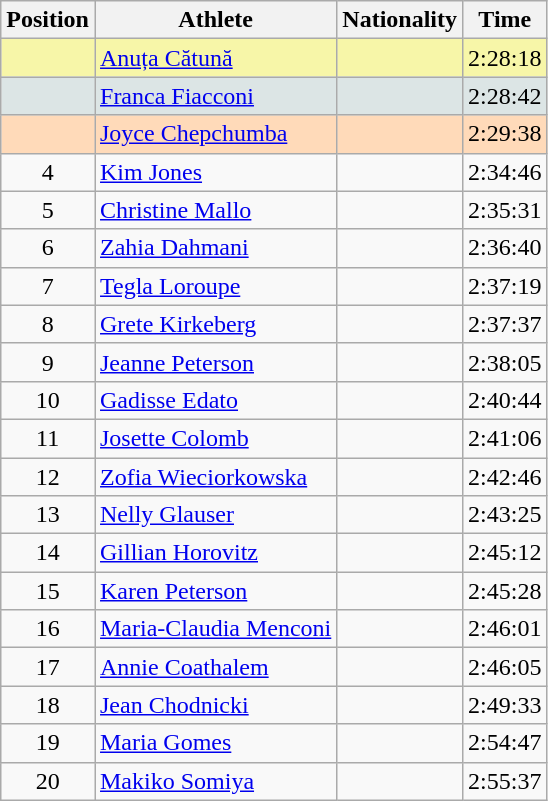<table class="wikitable sortable">
<tr>
<th>Position</th>
<th>Athlete</th>
<th>Nationality</th>
<th>Time</th>
</tr>
<tr bgcolor=#F7F6A8>
<td align=center></td>
<td><a href='#'>Anuța Cătună</a></td>
<td></td>
<td>2:28:18</td>
</tr>
<tr bgcolor=#DCE5E5>
<td align=center></td>
<td><a href='#'>Franca Fiacconi</a></td>
<td></td>
<td>2:28:42</td>
</tr>
<tr bgcolor=#FFDAB9>
<td align=center></td>
<td><a href='#'>Joyce Chepchumba</a></td>
<td></td>
<td>2:29:38</td>
</tr>
<tr>
<td align=center>4</td>
<td><a href='#'>Kim Jones</a></td>
<td></td>
<td>2:34:46</td>
</tr>
<tr>
<td align=center>5</td>
<td><a href='#'>Christine Mallo</a></td>
<td></td>
<td>2:35:31</td>
</tr>
<tr>
<td align=center>6</td>
<td><a href='#'>Zahia Dahmani</a></td>
<td></td>
<td>2:36:40</td>
</tr>
<tr>
<td align=center>7</td>
<td><a href='#'>Tegla Loroupe</a></td>
<td></td>
<td>2:37:19</td>
</tr>
<tr>
<td align=center>8</td>
<td><a href='#'>Grete Kirkeberg</a></td>
<td></td>
<td>2:37:37</td>
</tr>
<tr>
<td align=center>9</td>
<td><a href='#'>Jeanne Peterson</a></td>
<td></td>
<td>2:38:05</td>
</tr>
<tr>
<td align=center>10</td>
<td><a href='#'>Gadisse Edato</a></td>
<td></td>
<td>2:40:44</td>
</tr>
<tr>
<td align=center>11</td>
<td><a href='#'>Josette Colomb</a></td>
<td></td>
<td>2:41:06</td>
</tr>
<tr>
<td align=center>12</td>
<td><a href='#'>Zofia Wieciorkowska</a></td>
<td></td>
<td>2:42:46</td>
</tr>
<tr>
<td align=center>13</td>
<td><a href='#'>Nelly Glauser</a></td>
<td></td>
<td>2:43:25</td>
</tr>
<tr>
<td align=center>14</td>
<td><a href='#'>Gillian Horovitz</a></td>
<td></td>
<td>2:45:12</td>
</tr>
<tr>
<td align=center>15</td>
<td><a href='#'>Karen Peterson</a></td>
<td></td>
<td>2:45:28</td>
</tr>
<tr>
<td align=center>16</td>
<td><a href='#'>Maria-Claudia Menconi</a></td>
<td></td>
<td>2:46:01</td>
</tr>
<tr>
<td align=center>17</td>
<td><a href='#'>Annie Coathalem</a></td>
<td></td>
<td>2:46:05</td>
</tr>
<tr>
<td align=center>18</td>
<td><a href='#'>Jean Chodnicki</a></td>
<td></td>
<td>2:49:33</td>
</tr>
<tr>
<td align=center>19</td>
<td><a href='#'>Maria Gomes</a></td>
<td></td>
<td>2:54:47</td>
</tr>
<tr>
<td align=center>20</td>
<td><a href='#'>Makiko Somiya</a></td>
<td></td>
<td>2:55:37</td>
</tr>
</table>
